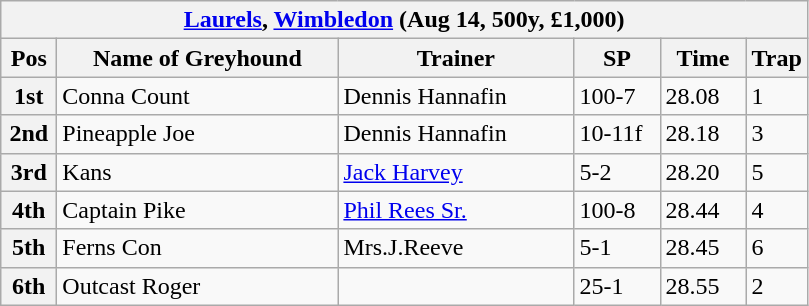<table class="wikitable">
<tr>
<th colspan="6"><a href='#'>Laurels</a>, <a href='#'>Wimbledon</a> (Aug 14, 500y, £1,000)</th>
</tr>
<tr>
<th width=30>Pos</th>
<th width=180>Name of Greyhound</th>
<th width=150>Trainer</th>
<th width=50>SP</th>
<th width=50>Time</th>
<th width=30>Trap</th>
</tr>
<tr>
<th>1st</th>
<td>Conna Count</td>
<td>Dennis Hannafin</td>
<td>100-7</td>
<td>28.08</td>
<td>1</td>
</tr>
<tr>
<th>2nd</th>
<td>Pineapple Joe</td>
<td>Dennis Hannafin</td>
<td>10-11f</td>
<td>28.18</td>
<td>3</td>
</tr>
<tr>
<th>3rd</th>
<td>Kans</td>
<td><a href='#'>Jack Harvey</a></td>
<td>5-2</td>
<td>28.20</td>
<td>5</td>
</tr>
<tr>
<th>4th</th>
<td>Captain Pike</td>
<td><a href='#'>Phil Rees Sr.</a></td>
<td>100-8</td>
<td>28.44</td>
<td>4</td>
</tr>
<tr>
<th>5th</th>
<td>Ferns Con</td>
<td>Mrs.J.Reeve</td>
<td>5-1</td>
<td>28.45</td>
<td>6</td>
</tr>
<tr>
<th>6th</th>
<td>Outcast Roger</td>
<td></td>
<td>25-1</td>
<td>28.55</td>
<td>2</td>
</tr>
</table>
